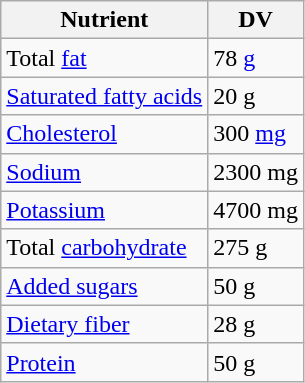<table class="wikitable">
<tr>
<th>Nutrient</th>
<th>DV</th>
</tr>
<tr>
<td>Total <a href='#'>fat</a></td>
<td>78 <a href='#'>g</a></td>
</tr>
<tr>
<td><a href='#'>Saturated fatty acids</a></td>
<td>20 g</td>
</tr>
<tr>
<td><a href='#'>Cholesterol</a></td>
<td>300 <a href='#'>mg</a></td>
</tr>
<tr>
<td><a href='#'>Sodium</a></td>
<td>2300 mg</td>
</tr>
<tr>
<td><a href='#'>Potassium</a></td>
<td>4700 mg</td>
</tr>
<tr>
<td>Total <a href='#'>carbohydrate</a></td>
<td>275 g</td>
</tr>
<tr>
<td><a href='#'>Added sugars</a></td>
<td>50 g</td>
</tr>
<tr>
<td><a href='#'>Dietary fiber</a></td>
<td>28 g</td>
</tr>
<tr>
<td><a href='#'>Protein</a></td>
<td>50 g</td>
</tr>
</table>
